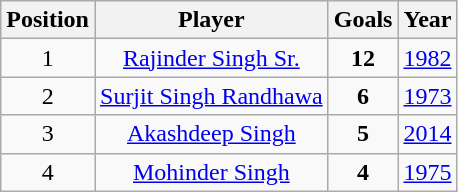<table class="wikitable" style="text-align: center">
<tr>
<th>Position</th>
<th>Player</th>
<th>Goals</th>
<th>Year</th>
</tr>
<tr>
<td>1</td>
<td><a href='#'>Rajinder Singh Sr.</a></td>
<td><strong>12</strong></td>
<td><a href='#'>1982</a></td>
</tr>
<tr>
<td>2</td>
<td><a href='#'>Surjit Singh Randhawa</a></td>
<td><strong>6</strong></td>
<td><a href='#'>1973</a></td>
</tr>
<tr>
<td>3</td>
<td><a href='#'>Akashdeep Singh</a></td>
<td><strong>5</strong></td>
<td><a href='#'>2014</a></td>
</tr>
<tr>
<td>4</td>
<td><a href='#'>Mohinder Singh</a></td>
<td><strong>4</strong></td>
<td><a href='#'>1975</a></td>
</tr>
</table>
